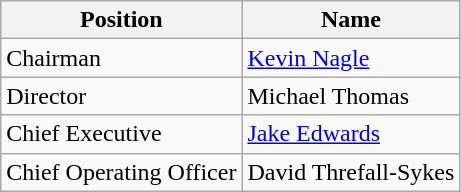<table class="wikitable">
<tr>
<th>Position</th>
<th>Name</th>
</tr>
<tr>
<td>Chairman</td>
<td><a href='#'>Kevin Nagle</a></td>
</tr>
<tr>
<td>Director</td>
<td>Michael Thomas</td>
</tr>
<tr>
<td>Chief Executive</td>
<td><a href='#'>Jake Edwards</a></td>
</tr>
<tr>
<td>Chief Operating Officer</td>
<td>David Threfall-Sykes</td>
</tr>
</table>
